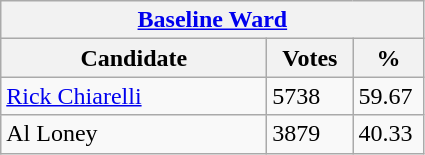<table class="wikitable">
<tr>
<th colspan="3"><a href='#'>Baseline Ward</a></th>
</tr>
<tr>
<th style="width: 170px">Candidate</th>
<th style="width: 50px">Votes</th>
<th style="width: 40px">%</th>
</tr>
<tr>
<td><a href='#'>Rick Chiarelli</a></td>
<td>5738</td>
<td>59.67</td>
</tr>
<tr>
<td>Al Loney</td>
<td>3879</td>
<td>40.33</td>
</tr>
</table>
